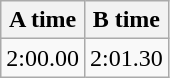<table class="wikitable" border="1" align="upright">
<tr>
<th>A time</th>
<th>B time</th>
</tr>
<tr>
<td>2:00.00</td>
<td>2:01.30</td>
</tr>
</table>
